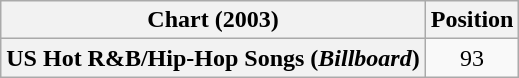<table class="wikitable plainrowheaders" style="text-align:center">
<tr>
<th scope="col">Chart (2003)</th>
<th scope="col">Position</th>
</tr>
<tr>
<th scope="row">US Hot R&B/Hip-Hop Songs (<em>Billboard</em>)</th>
<td>93</td>
</tr>
</table>
